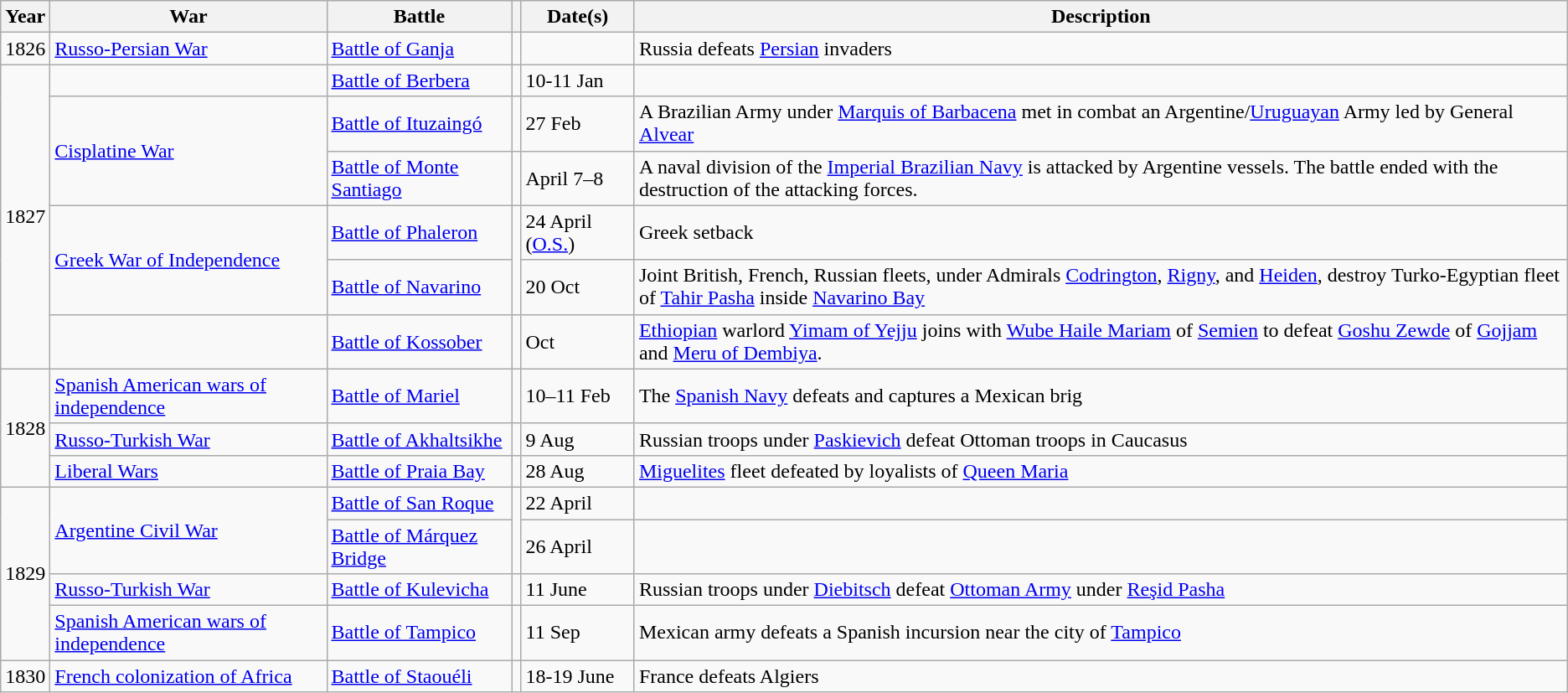<table class="wikitable sortable">
<tr>
<th class="unsortable">Year</th>
<th>War</th>
<th class="unsortable">Battle</th>
<th></th>
<th>Date(s)</th>
<th class="unsortable">Description</th>
</tr>
<tr>
<td>1826</td>
<td><a href='#'>Russo-Persian War</a></td>
<td><a href='#'>Battle of Ganja</a></td>
<td></td>
<td></td>
<td>Russia defeats <a href='#'>Persian</a> invaders</td>
</tr>
<tr>
<td rowspan="6">1827</td>
<td></td>
<td><a href='#'>Battle of Berbera</a></td>
<td></td>
<td>10-11 Jan</td>
<td></td>
</tr>
<tr>
<td rowspan="2"><a href='#'>Cisplatine War</a></td>
<td><a href='#'>Battle of Ituzaingó</a></td>
<td></td>
<td>27 Feb</td>
<td>A Brazilian Army under <a href='#'>Marquis of Barbacena</a> met in combat an Argentine/<a href='#'>Uruguayan</a> Army led by General <a href='#'>Alvear</a></td>
</tr>
<tr>
<td><a href='#'>Battle of Monte Santiago</a></td>
<td></td>
<td>April 7–8</td>
<td>A naval division of the <a href='#'>Imperial Brazilian Navy</a> is attacked by Argentine vessels. The battle ended with the destruction of the attacking forces.</td>
</tr>
<tr>
<td rowspan="2"><a href='#'>Greek War of Independence</a></td>
<td><a href='#'>Battle of Phaleron</a></td>
<td rowspan="2"></td>
<td>24 April (<a href='#'>O.S.</a>)</td>
<td>Greek setback</td>
</tr>
<tr>
<td><a href='#'>Battle of Navarino</a></td>
<td>20 Oct</td>
<td>Joint British, French, Russian fleets, under Admirals <a href='#'>Codrington</a>, <a href='#'>Rigny</a>, and <a href='#'>Heiden</a>, destroy Turko-Egyptian fleet of <a href='#'>Tahir Pasha</a> inside <a href='#'>Navarino Bay</a></td>
</tr>
<tr>
<td></td>
<td><a href='#'>Battle of Kossober</a></td>
<td></td>
<td>Oct</td>
<td><a href='#'>Ethiopian</a> warlord <a href='#'>Yimam of Yejju</a> joins with <a href='#'>Wube Haile Mariam</a> of <a href='#'>Semien</a> to defeat <a href='#'>Goshu Zewde</a> of <a href='#'>Gojjam</a> and <a href='#'>Meru of Dembiya</a>.</td>
</tr>
<tr>
<td rowspan="3">1828</td>
<td><a href='#'>Spanish American wars of independence</a></td>
<td><a href='#'>Battle of Mariel</a></td>
<td></td>
<td>10–11 Feb</td>
<td>The <a href='#'>Spanish Navy</a> defeats and captures a Mexican brig</td>
</tr>
<tr>
<td><a href='#'>Russo-Turkish War</a></td>
<td><a href='#'>Battle of Akhaltsikhe</a></td>
<td></td>
<td>9 Aug</td>
<td>Russian troops under <a href='#'>Paskievich</a> defeat Ottoman troops in Caucasus</td>
</tr>
<tr>
<td><a href='#'>Liberal Wars</a></td>
<td><a href='#'>Battle of Praia Bay</a></td>
<td></td>
<td>28 Aug</td>
<td><a href='#'>Miguelites</a> fleet defeated by loyalists of <a href='#'>Queen Maria</a></td>
</tr>
<tr>
<td rowspan="4">1829</td>
<td rowspan="2"><a href='#'>Argentine Civil War</a></td>
<td><a href='#'>Battle of San Roque</a></td>
<td rowspan="2"></td>
<td>22 April</td>
<td></td>
</tr>
<tr>
<td><a href='#'>Battle of Márquez Bridge</a></td>
<td>26 April</td>
<td></td>
</tr>
<tr>
<td><a href='#'>Russo-Turkish War</a></td>
<td><a href='#'>Battle of Kulevicha</a></td>
<td></td>
<td>11 June</td>
<td>Russian troops under <a href='#'>Diebitsch</a> defeat <a href='#'>Ottoman Army</a> under <a href='#'>Reşid Pasha</a></td>
</tr>
<tr>
<td><a href='#'>Spanish American wars of independence</a></td>
<td><a href='#'>Battle of Tampico</a></td>
<td></td>
<td>11 Sep</td>
<td>Mexican army defeats a Spanish incursion near the city of <a href='#'>Tampico</a></td>
</tr>
<tr>
<td>1830</td>
<td><a href='#'>French colonization of Africa</a></td>
<td><a href='#'>Battle of Staouéli</a></td>
<td></td>
<td>18-19 June</td>
<td>France defeats Algiers</td>
</tr>
</table>
